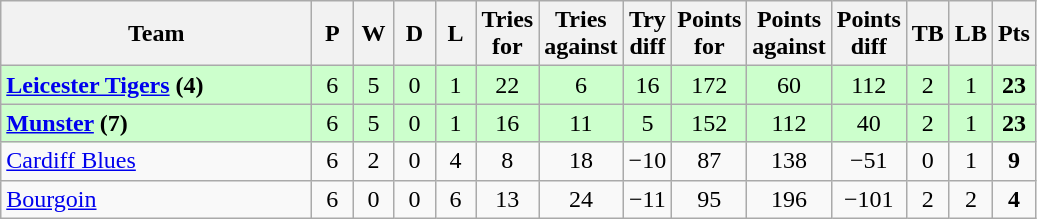<table class="wikitable" style="text-align: center;">
<tr>
<th width="200">Team</th>
<th width="20">P</th>
<th width="20">W</th>
<th width="20">D</th>
<th width="20">L</th>
<th width="20">Tries for</th>
<th width="20">Tries against</th>
<th width="20">Try diff</th>
<th width="20">Points for</th>
<th width="20">Points against</th>
<th width="25">Points diff</th>
<th width="20">TB</th>
<th width="20">LB</th>
<th width="20">Pts</th>
</tr>
<tr bgcolor=#ccffcc>
<td align=left> <strong><a href='#'>Leicester Tigers</a> (4)</strong></td>
<td>6</td>
<td>5</td>
<td>0</td>
<td>1</td>
<td>22</td>
<td>6</td>
<td>16</td>
<td>172</td>
<td>60</td>
<td>112</td>
<td>2</td>
<td>1</td>
<td><strong>23</strong></td>
</tr>
<tr bgcolor=#ccffcc>
<td align=left> <strong><a href='#'>Munster</a> (7)</strong></td>
<td>6</td>
<td>5</td>
<td>0</td>
<td>1</td>
<td>16</td>
<td>11</td>
<td>5</td>
<td>152</td>
<td>112</td>
<td>40</td>
<td>2</td>
<td>1</td>
<td><strong>23</strong></td>
</tr>
<tr>
<td align=left> <a href='#'>Cardiff Blues</a></td>
<td>6</td>
<td>2</td>
<td>0</td>
<td>4</td>
<td>8</td>
<td>18</td>
<td>−10</td>
<td>87</td>
<td>138</td>
<td>−51</td>
<td>0</td>
<td>1</td>
<td><strong>9</strong></td>
</tr>
<tr>
<td align=left> <a href='#'>Bourgoin</a></td>
<td>6</td>
<td>0</td>
<td>0</td>
<td>6</td>
<td>13</td>
<td>24</td>
<td>−11</td>
<td>95</td>
<td>196</td>
<td>−101</td>
<td>2</td>
<td>2</td>
<td><strong>4</strong></td>
</tr>
</table>
